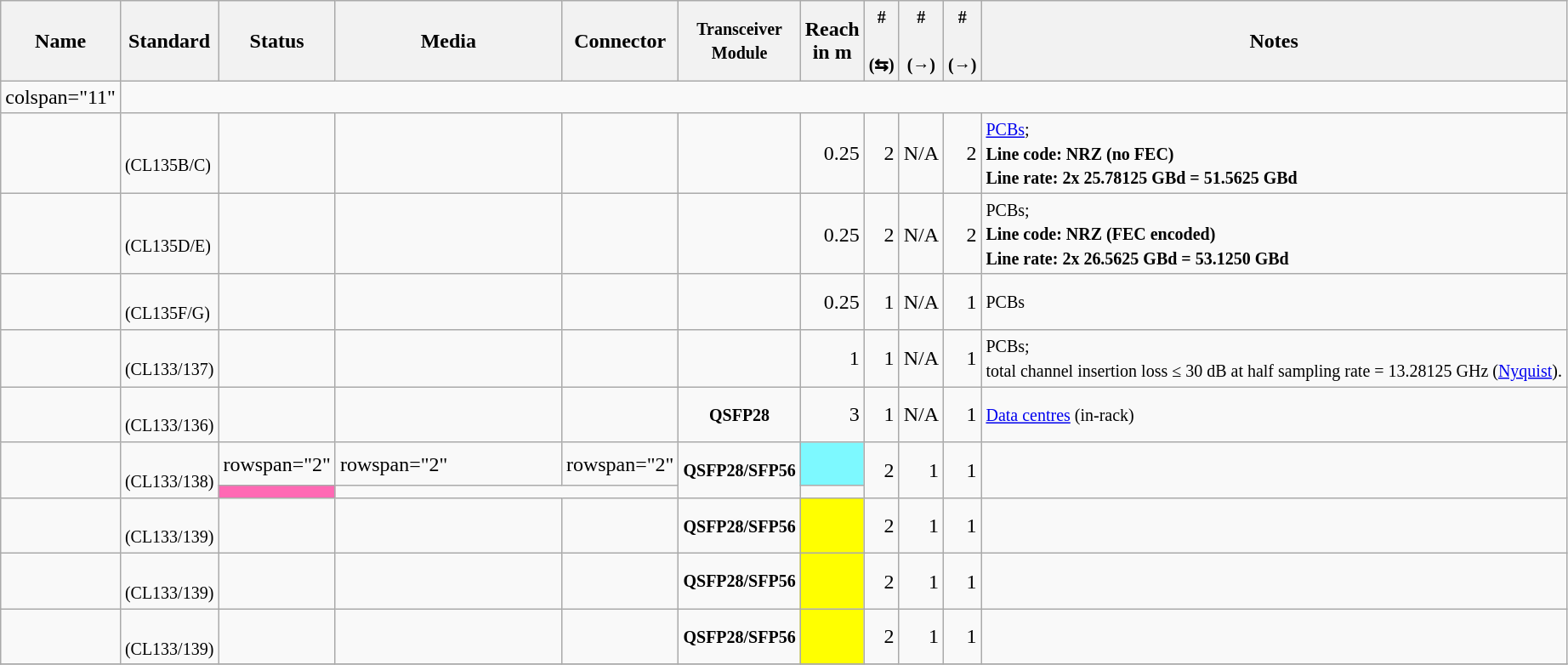<table class="wikitable" style="line-height:110%;">
<tr>
<th>Name</th>
<th>Standard</th>
<th>Status</th>
<th style="width: 170px;">Media</th>
<th>Connector</th>
<th><small>Transceiver<br>Module</small></th>
<th>Reach<br>in m</th>
<th><small>#<br><br>(⇆)</small></th>
<th><small>#<br><br>(→)</small></th>
<th><small>#<br><br>(→)</small></th>
<th>Notes</th>
</tr>
<tr>
<td>colspan="11"  </td>
</tr>
<tr>
<td></td>
<td><br><small>(CL135B/C)</small></td>
<td></td>
<td></td>
<td></td>
<td></td>
<td style="text-align:right;">0.25</td>
<td style="text-align:right;">2</td>
<td style="text-align:right;">N/A</td>
<td style="text-align:right;">2</td>
<td><small><a href='#'>PCBs</a>;<br><strong>Line code: NRZ (no FEC)<br>Line rate: 2x 25.78125 GBd = 51.5625 GBd</strong></small></td>
</tr>
<tr>
<td></td>
<td><br><small>(CL135D/E)</small></td>
<td></td>
<td></td>
<td></td>
<td></td>
<td style="text-align:right;">0.25</td>
<td style="text-align:right;">2</td>
<td style="text-align:right;">N/A</td>
<td style="text-align:right;">2</td>
<td><small>PCBs;<br><strong>Line code: NRZ (FEC encoded)<br>Line rate: 2x 26.5625 GBd = 53.1250 GBd</strong></small></td>
</tr>
<tr>
<td></td>
<td><br><small>(CL135F/G)</small></td>
<td></td>
<td></td>
<td></td>
<td></td>
<td style="text-align:right;">0.25</td>
<td style="text-align:right;">1</td>
<td style="text-align:right;">N/A</td>
<td style="text-align:right;">1</td>
<td><small>PCBs</small></td>
</tr>
<tr>
<td></td>
<td><br><small>(CL133/137)</small></td>
<td></td>
<td></td>
<td></td>
<td></td>
<td style="text-align:right;">1</td>
<td style="text-align:right;">1</td>
<td style="text-align:right;">N/A</td>
<td style="text-align:right;">1</td>
<td><small>PCBs;<br>total channel insertion loss ≤ 30 dB at half sampling rate = 13.28125 GHz (<a href='#'>Nyquist</a>).</small></td>
</tr>
<tr>
<td></td>
<td><br><small>(CL133/136)</small></td>
<td></td>
<td></td>
<td></td>
<td align="center"><small><strong>QSFP28</strong></small></td>
<td style="text-align:right;">3</td>
<td style="text-align:right;">1</td>
<td style="text-align:right;">N/A</td>
<td style="text-align:right;">1</td>
<td><small><a href='#'>Data centres</a> (in-rack)</small></td>
</tr>
<tr>
<td rowspan="2"></td>
<td rowspan="2"><br><small>(CL133/138)</small></td>
<td>rowspan="2" </td>
<td>rowspan="2" </td>
<td>rowspan="2" </td>
<td rowspan="2" align="center"><small><strong>QSFP28/SFP56</strong></small></td>
<td style="background-color:#7DF9FF"></td>
<td rowspan="2" align="right">2</td>
<td rowspan="2" align="right">1</td>
<td rowspan="2" align="right">1</td>
<td rowspan="2"></td>
</tr>
<tr>
<td style="background-color:#FF69B4"></td>
</tr>
<tr>
<td></td>
<td><br><small>(CL133/139)</small></td>
<td></td>
<td></td>
<td></td>
<td align="center"><small><strong>QSFP28/SFP56</strong></small></td>
<td style="background-color:yellow"></td>
<td style="text-align:right;">2</td>
<td style="text-align:right;">1</td>
<td style="text-align:right;">1</td>
<td></td>
</tr>
<tr>
<td></td>
<td><br><small>(CL133/139)</small></td>
<td></td>
<td></td>
<td></td>
<td align="center"><small><strong>QSFP28/SFP56</strong></small></td>
<td style="background-color:yellow"></td>
<td style="text-align:right;">2</td>
<td style="text-align:right;">1</td>
<td style="text-align:right;">1</td>
<td></td>
</tr>
<tr>
<td></td>
<td><br><small>(CL133/139)</small></td>
<td></td>
<td></td>
<td></td>
<td align="center"><small><strong>QSFP28/SFP56</strong></small></td>
<td style="background-color:yellow"></td>
<td style="text-align:right;">2</td>
<td style="text-align:right;">1</td>
<td style="text-align:right;">1</td>
<td></td>
</tr>
<tr>
</tr>
</table>
